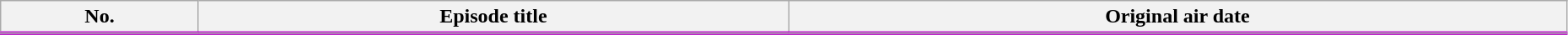<table class="wikitable" width="98%" style="background:#FFF;">
<tr style="border-bottom:3px solid #bf23cd">
<th>No.</th>
<th>Episode title</th>
<th>Original air date</th>
</tr>
<tr>
</tr>
</table>
